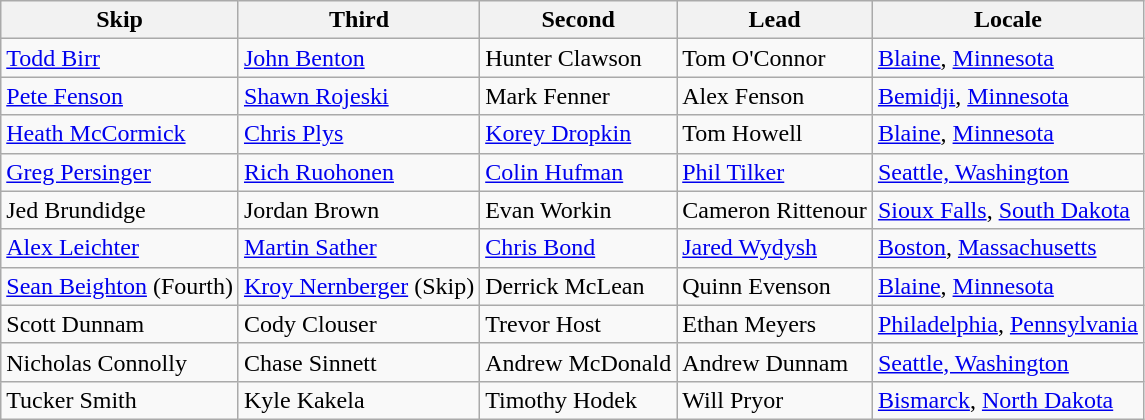<table class="wikitable">
<tr>
<th>Skip</th>
<th>Third</th>
<th>Second</th>
<th>Lead</th>
<th>Locale</th>
</tr>
<tr>
<td><a href='#'>Todd Birr</a></td>
<td><a href='#'>John Benton</a></td>
<td>Hunter Clawson</td>
<td>Tom O'Connor</td>
<td> <a href='#'>Blaine</a>, <a href='#'>Minnesota</a></td>
</tr>
<tr>
<td><a href='#'>Pete Fenson</a></td>
<td><a href='#'>Shawn Rojeski</a></td>
<td>Mark Fenner</td>
<td>Alex Fenson</td>
<td> <a href='#'>Bemidji</a>, <a href='#'>Minnesota</a></td>
</tr>
<tr>
<td><a href='#'>Heath McCormick</a></td>
<td><a href='#'>Chris Plys</a></td>
<td><a href='#'>Korey Dropkin</a></td>
<td>Tom Howell</td>
<td> <a href='#'>Blaine</a>, <a href='#'>Minnesota</a></td>
</tr>
<tr>
<td><a href='#'>Greg Persinger</a></td>
<td><a href='#'>Rich Ruohonen</a></td>
<td><a href='#'>Colin Hufman</a></td>
<td><a href='#'>Phil Tilker</a></td>
<td> <a href='#'>Seattle, Washington</a></td>
</tr>
<tr>
<td>Jed Brundidge</td>
<td>Jordan Brown</td>
<td>Evan Workin</td>
<td>Cameron Rittenour</td>
<td> <a href='#'>Sioux Falls</a>, <a href='#'>South Dakota</a></td>
</tr>
<tr>
<td><a href='#'>Alex Leichter</a></td>
<td><a href='#'>Martin Sather</a></td>
<td><a href='#'>Chris Bond</a></td>
<td><a href='#'>Jared Wydysh</a></td>
<td> <a href='#'>Boston</a>, <a href='#'>Massachusetts</a></td>
</tr>
<tr>
<td><a href='#'>Sean Beighton</a> (Fourth)</td>
<td><a href='#'>Kroy Nernberger</a> (Skip)</td>
<td>Derrick McLean</td>
<td>Quinn Evenson</td>
<td> <a href='#'>Blaine</a>, <a href='#'>Minnesota</a></td>
</tr>
<tr>
<td>Scott Dunnam</td>
<td>Cody Clouser</td>
<td>Trevor Host</td>
<td>Ethan Meyers</td>
<td> <a href='#'>Philadelphia</a>, <a href='#'>Pennsylvania</a></td>
</tr>
<tr>
<td>Nicholas Connolly</td>
<td>Chase Sinnett</td>
<td>Andrew McDonald</td>
<td>Andrew Dunnam</td>
<td> <a href='#'>Seattle, Washington</a></td>
</tr>
<tr>
<td>Tucker Smith</td>
<td>Kyle Kakela</td>
<td>Timothy Hodek</td>
<td>Will Pryor</td>
<td> <a href='#'>Bismarck</a>, <a href='#'>North Dakota</a></td>
</tr>
</table>
